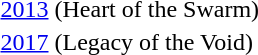<table>
<tr>
<td><a href='#'>2013</a> (Heart of the Swarm)</td>
<td></td>
<td></td>
<td></td>
</tr>
<tr>
<td><a href='#'>2017</a> (Legacy of the Void)</td>
<td></td>
<td></td>
<td></td>
</tr>
</table>
